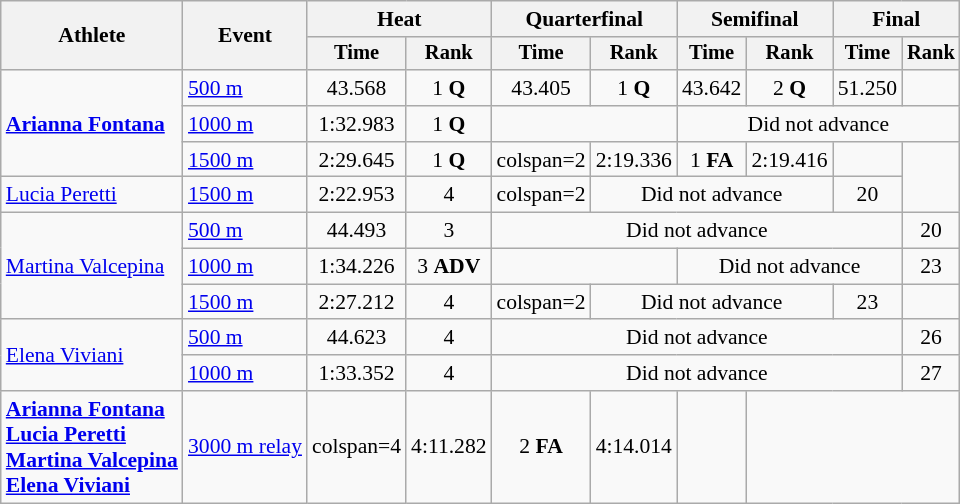<table class="wikitable" style="font-size:90%">
<tr>
<th rowspan=2>Athlete</th>
<th rowspan=2>Event</th>
<th colspan=2>Heat</th>
<th colspan=2>Quarterfinal</th>
<th colspan=2>Semifinal</th>
<th colspan=2>Final</th>
</tr>
<tr style="font-size:95%">
<th>Time</th>
<th>Rank</th>
<th>Time</th>
<th>Rank</th>
<th>Time</th>
<th>Rank</th>
<th>Time</th>
<th>Rank</th>
</tr>
<tr align=center>
<td align=left rowspan=3><strong><a href='#'>Arianna Fontana</a></strong></td>
<td align=left><a href='#'>500 m</a></td>
<td>43.568</td>
<td>1 <strong>Q</strong></td>
<td>43.405</td>
<td>1 <strong>Q</strong></td>
<td>43.642</td>
<td>2 <strong>Q</strong></td>
<td>51.250</td>
<td></td>
</tr>
<tr align=center>
<td align=left><a href='#'>1000 m</a></td>
<td>1:32.983</td>
<td>1 <strong>Q</strong></td>
<td colspan=2></td>
<td colspan=4>Did not advance</td>
</tr>
<tr align=center>
<td align=left><a href='#'>1500 m</a></td>
<td>2:29.645</td>
<td>1 <strong>Q</strong></td>
<td>colspan=2 </td>
<td>2:19.336</td>
<td>1 <strong>FA</strong></td>
<td>2:19.416</td>
<td></td>
</tr>
<tr align=center>
<td align=left><a href='#'>Lucia Peretti</a></td>
<td align=left><a href='#'>1500 m</a></td>
<td>2:22.953</td>
<td>4</td>
<td>colspan=2 </td>
<td colspan=3>Did not advance</td>
<td>20</td>
</tr>
<tr align=center>
<td align=left rowspan=3><a href='#'>Martina Valcepina</a></td>
<td align=left><a href='#'>500 m</a></td>
<td>44.493</td>
<td>3</td>
<td colspan=5>Did not advance</td>
<td>20</td>
</tr>
<tr align=center>
<td align=left><a href='#'>1000 m</a></td>
<td>1:34.226</td>
<td>3 <strong>ADV</strong></td>
<td colspan=2></td>
<td colspan=3>Did not advance</td>
<td>23</td>
</tr>
<tr align=center>
<td align=left><a href='#'>1500 m</a></td>
<td>2:27.212</td>
<td>4</td>
<td>colspan=2 </td>
<td colspan=3>Did not advance</td>
<td>23</td>
</tr>
<tr align=center>
<td align=left rowspan=2><a href='#'>Elena Viviani</a></td>
<td align=left><a href='#'>500 m</a></td>
<td>44.623</td>
<td>4</td>
<td colspan=5>Did not advance</td>
<td>26</td>
</tr>
<tr align=center>
<td align=left><a href='#'>1000 m</a></td>
<td>1:33.352</td>
<td>4</td>
<td colspan=5>Did not advance</td>
<td>27</td>
</tr>
<tr align=center>
<td align=left><strong><a href='#'>Arianna Fontana</a><br><a href='#'>Lucia Peretti</a><br><a href='#'>Martina Valcepina</a><br><a href='#'>Elena Viviani</a></strong></td>
<td align=left><a href='#'>3000 m relay</a></td>
<td>colspan=4 </td>
<td>4:11.282</td>
<td>2 <strong>FA</strong></td>
<td>4:14.014</td>
<td></td>
</tr>
</table>
